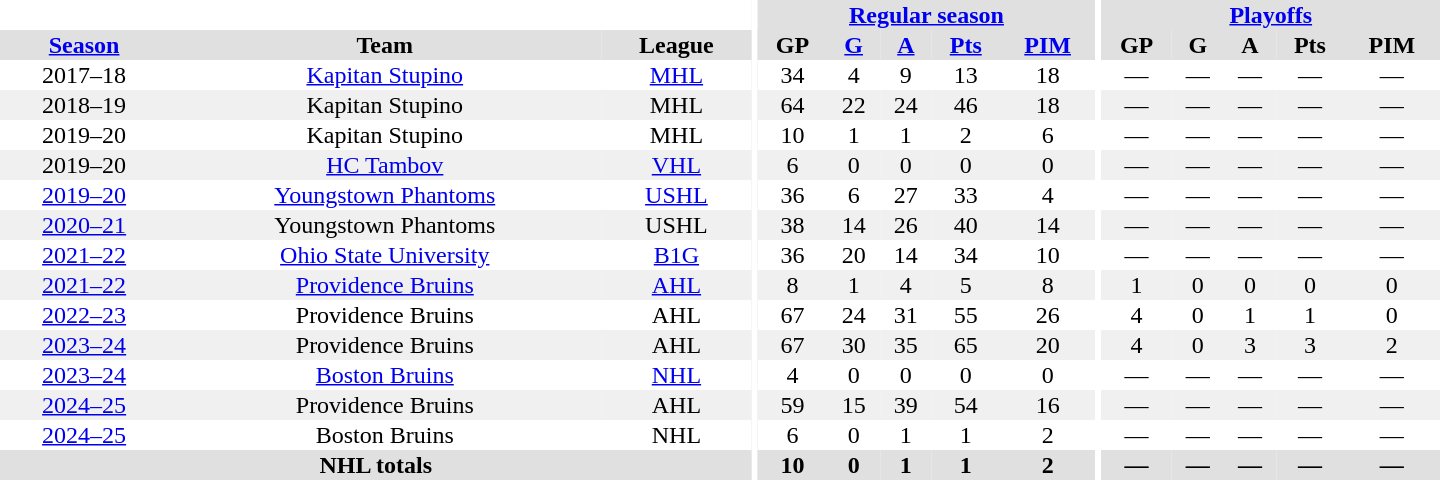<table border="0" cellpadding="1" cellspacing="0" style="text-align:center; width:60em;">
<tr bgcolor="#e0e0e0">
<th colspan="3" bgcolor="#ffffff"></th>
<th rowspan="102" bgcolor="#ffffff"></th>
<th colspan="5"><a href='#'>Regular season</a></th>
<th rowspan="102" bgcolor="#ffffff"></th>
<th colspan="5"><a href='#'>Playoffs</a></th>
</tr>
<tr bgcolor="#e0e0e0">
<th><a href='#'>Season</a></th>
<th>Team</th>
<th>League</th>
<th>GP</th>
<th><a href='#'>G</a></th>
<th><a href='#'>A</a></th>
<th><a href='#'>Pts</a></th>
<th><a href='#'>PIM</a></th>
<th>GP</th>
<th>G</th>
<th>A</th>
<th>Pts</th>
<th>PIM</th>
</tr>
<tr>
<td>2017–18</td>
<td><a href='#'>Kapitan Stupino</a></td>
<td><a href='#'>MHL</a></td>
<td>34</td>
<td>4</td>
<td>9</td>
<td>13</td>
<td>18</td>
<td>—</td>
<td>—</td>
<td>—</td>
<td>—</td>
<td>—</td>
</tr>
<tr bgcolor="#f0f0f0">
<td>2018–19</td>
<td>Kapitan Stupino</td>
<td>MHL</td>
<td>64</td>
<td>22</td>
<td>24</td>
<td>46</td>
<td>18</td>
<td>—</td>
<td>—</td>
<td>—</td>
<td>—</td>
<td>—</td>
</tr>
<tr>
<td>2019–20</td>
<td>Kapitan Stupino</td>
<td>MHL</td>
<td>10</td>
<td>1</td>
<td>1</td>
<td>2</td>
<td>6</td>
<td>—</td>
<td>—</td>
<td>—</td>
<td>—</td>
<td>—</td>
</tr>
<tr bgcolor="#f0f0f0">
<td>2019–20</td>
<td><a href='#'>HC Tambov</a></td>
<td><a href='#'>VHL</a></td>
<td>6</td>
<td>0</td>
<td>0</td>
<td>0</td>
<td>0</td>
<td>—</td>
<td>—</td>
<td>—</td>
<td>—</td>
<td>—</td>
</tr>
<tr>
<td><a href='#'>2019–20</a></td>
<td><a href='#'>Youngstown Phantoms</a></td>
<td><a href='#'>USHL</a></td>
<td>36</td>
<td>6</td>
<td>27</td>
<td>33</td>
<td>4</td>
<td>—</td>
<td>—</td>
<td>—</td>
<td>—</td>
<td>—</td>
</tr>
<tr bgcolor="#f0f0f0">
<td><a href='#'>2020–21</a></td>
<td>Youngstown Phantoms</td>
<td>USHL</td>
<td>38</td>
<td>14</td>
<td>26</td>
<td>40</td>
<td>14</td>
<td>—</td>
<td>—</td>
<td>—</td>
<td>—</td>
<td>—</td>
</tr>
<tr>
<td><a href='#'>2021–22</a></td>
<td><a href='#'>Ohio State University</a></td>
<td><a href='#'>B1G</a></td>
<td>36</td>
<td>20</td>
<td>14</td>
<td>34</td>
<td>10</td>
<td>—</td>
<td>—</td>
<td>—</td>
<td>—</td>
<td>—</td>
</tr>
<tr bgcolor="#f0f0f0">
<td><a href='#'>2021–22</a></td>
<td><a href='#'>Providence Bruins</a></td>
<td><a href='#'>AHL</a></td>
<td>8</td>
<td>1</td>
<td>4</td>
<td>5</td>
<td>8</td>
<td>1</td>
<td>0</td>
<td>0</td>
<td>0</td>
<td>0</td>
</tr>
<tr>
<td><a href='#'>2022–23</a></td>
<td>Providence Bruins</td>
<td>AHL</td>
<td>67</td>
<td>24</td>
<td>31</td>
<td>55</td>
<td>26</td>
<td>4</td>
<td>0</td>
<td>1</td>
<td>1</td>
<td>0</td>
</tr>
<tr bgcolor="#f0f0f0">
<td><a href='#'>2023–24</a></td>
<td>Providence Bruins</td>
<td>AHL</td>
<td>67</td>
<td>30</td>
<td>35</td>
<td>65</td>
<td>20</td>
<td>4</td>
<td>0</td>
<td>3</td>
<td>3</td>
<td>2</td>
</tr>
<tr bgcolor=>
<td><a href='#'>2023–24</a></td>
<td><a href='#'>Boston Bruins</a></td>
<td><a href='#'>NHL</a></td>
<td>4</td>
<td>0</td>
<td>0</td>
<td>0</td>
<td>0</td>
<td>—</td>
<td>—</td>
<td>—</td>
<td>—</td>
<td>—</td>
</tr>
<tr bgcolor="#f0f0f0">
<td><a href='#'>2024–25</a></td>
<td>Providence Bruins</td>
<td>AHL</td>
<td>59</td>
<td>15</td>
<td>39</td>
<td>54</td>
<td>16</td>
<td>—</td>
<td>—</td>
<td>—</td>
<td>—</td>
<td>—</td>
</tr>
<tr>
<td><a href='#'>2024–25</a></td>
<td>Boston Bruins</td>
<td>NHL</td>
<td>6</td>
<td>0</td>
<td>1</td>
<td>1</td>
<td>2</td>
<td>—</td>
<td>—</td>
<td>—</td>
<td>—</td>
<td>—</td>
</tr>
<tr bgcolor="#e0e0e0">
<th colspan="3">NHL totals</th>
<th>10</th>
<th>0</th>
<th>1</th>
<th>1</th>
<th>2</th>
<th>—</th>
<th>—</th>
<th>—</th>
<th>—</th>
<th>—</th>
</tr>
</table>
